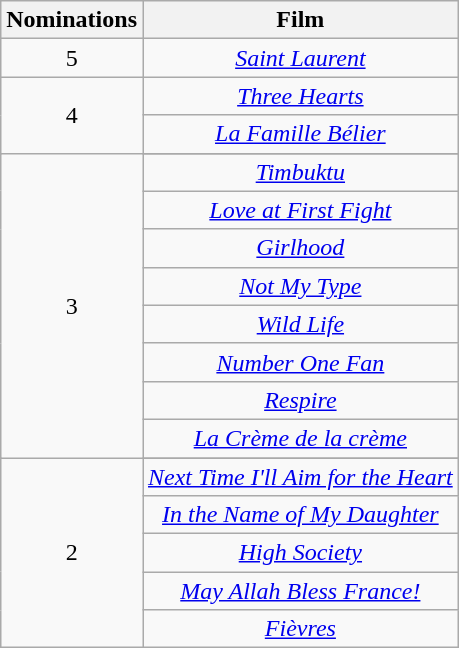<table class="wikitable" style="text-align:center;">
<tr>
<th scope="col" width="55">Nominations</th>
<th scope="col" align="center">Film</th>
</tr>
<tr>
<td style="text-align:center">5</td>
<td><em><a href='#'>Saint Laurent</a></em></td>
</tr>
<tr>
<td rowspan=2 style="text-align:center">4</td>
<td><em><a href='#'>Three Hearts</a></em></td>
</tr>
<tr>
<td><em><a href='#'>La Famille Bélier</a></em></td>
</tr>
<tr>
<td rowspan=9 style="text-align:center">3</td>
</tr>
<tr>
<td><em><a href='#'>Timbuktu</a></em></td>
</tr>
<tr>
<td><em><a href='#'>Love at First Fight</a></em></td>
</tr>
<tr>
<td><em><a href='#'>Girlhood</a></em></td>
</tr>
<tr>
<td><em><a href='#'>Not My Type</a></em></td>
</tr>
<tr>
<td><em><a href='#'>Wild Life</a></em></td>
</tr>
<tr>
<td><em><a href='#'>Number One Fan</a></em></td>
</tr>
<tr>
<td><em><a href='#'>Respire</a></em></td>
</tr>
<tr>
<td><em><a href='#'>La Crème de la crème</a></em></td>
</tr>
<tr>
<td rowspan=6 style="text-align:center">2</td>
</tr>
<tr>
<td><em><a href='#'>Next Time I'll Aim for the Heart</a></em></td>
</tr>
<tr>
<td><em><a href='#'>In the Name of My Daughter</a></em></td>
</tr>
<tr>
<td><em><a href='#'>High Society</a></em></td>
</tr>
<tr>
<td><em><a href='#'>May Allah Bless France!</a></em></td>
</tr>
<tr>
<td><em><a href='#'>Fièvres</a></em></td>
</tr>
</table>
